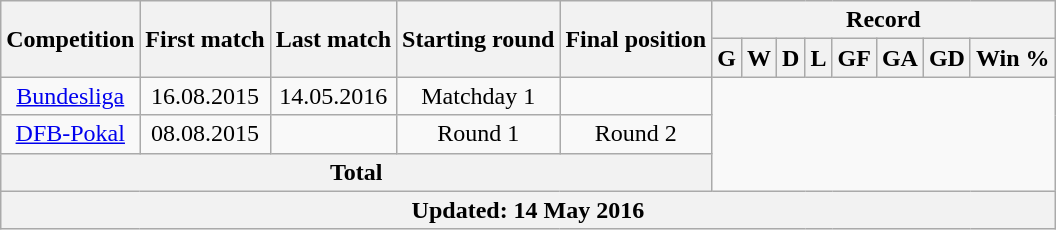<table class="wikitable" style="font-size:100%; text-align: center">
<tr>
<th rowspan="2">Competition</th>
<th rowspan="2">First match</th>
<th rowspan="2">Last match</th>
<th rowspan="2">Starting round</th>
<th rowspan="2">Final position</th>
<th colspan="8">Record</th>
</tr>
<tr>
<th>G</th>
<th>W</th>
<th>D</th>
<th>L</th>
<th>GF</th>
<th>GA</th>
<th>GD</th>
<th>Win %</th>
</tr>
<tr>
<td><a href='#'>Bundesliga</a></td>
<td>16.08.2015</td>
<td>14.05.2016</td>
<td>Matchday 1</td>
<td><br></td>
</tr>
<tr>
<td><a href='#'>DFB-Pokal</a></td>
<td>08.08.2015</td>
<td></td>
<td>Round 1</td>
<td>Round 2<br></td>
</tr>
<tr>
<th colspan="5">Total<br></th>
</tr>
<tr>
<th colspan="14">Updated: 14 May 2016</th>
</tr>
</table>
